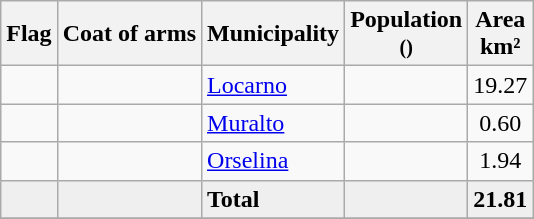<table class="wikitable">
<tr>
<th>Flag</th>
<th>Coat of arms</th>
<th>Municipality</th>
<th>Population<br><small>()</small></th>
<th>Area <br>km²</th>
</tr>
<tr>
<td></td>
<td></td>
<td><a href='#'>Locarno</a></td>
<td align="center"></td>
<td align="center">19.27</td>
</tr>
<tr>
<td></td>
<td></td>
<td><a href='#'>Muralto</a></td>
<td align="center"></td>
<td align="center">0.60</td>
</tr>
<tr>
<td></td>
<td></td>
<td><a href='#'>Orselina</a></td>
<td align="center"></td>
<td align="center">1.94</td>
</tr>
<tr>
<td bgcolor="#EFEFEF"></td>
<td bgcolor="#EFEFEF"></td>
<td bgcolor="#EFEFEF"><strong>Total</strong></td>
<td bgcolor="#EFEFEF" align="center"></td>
<td bgcolor="#EFEFEF" align="center"><strong>21.81</strong></td>
</tr>
<tr>
</tr>
</table>
